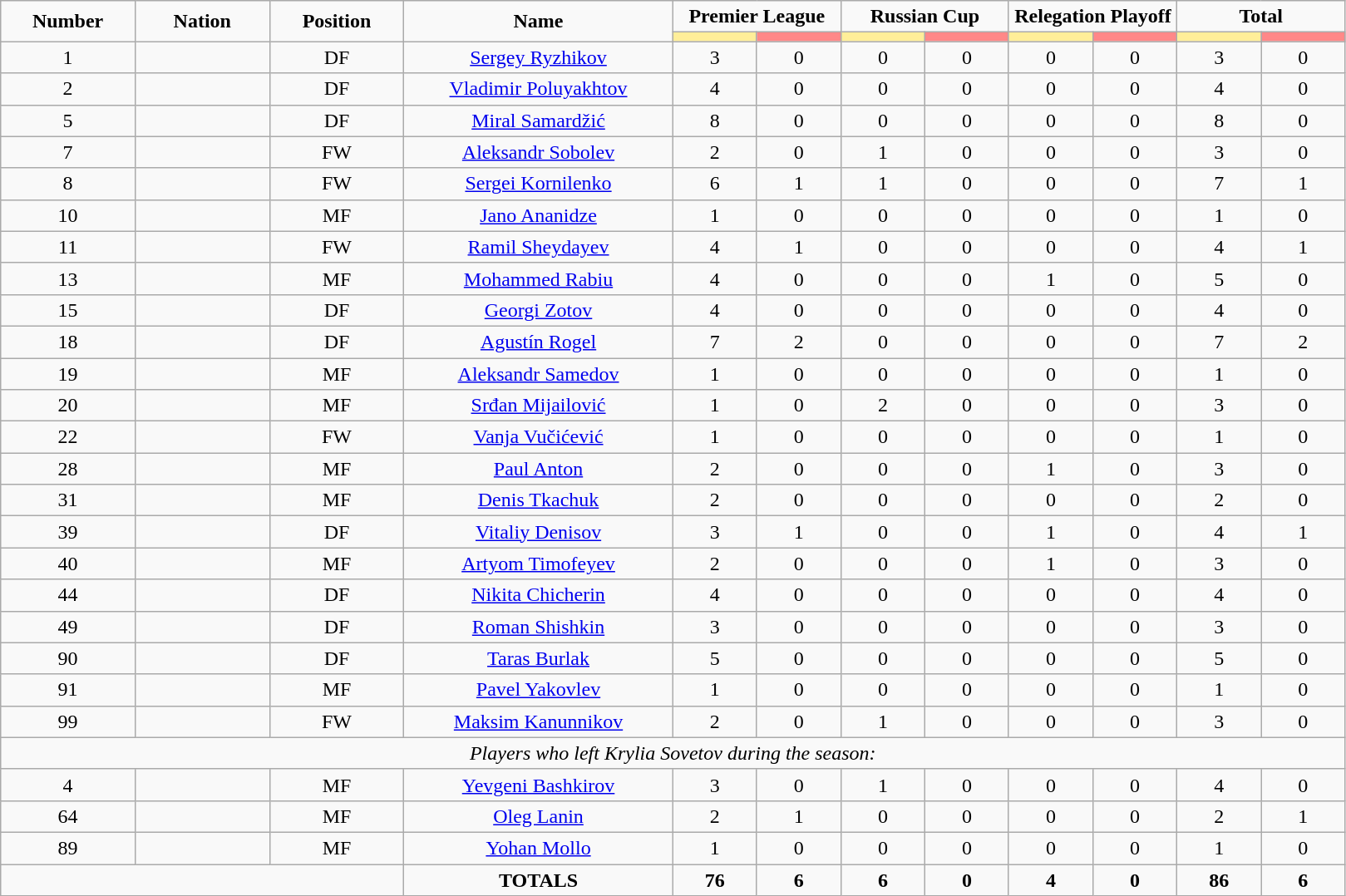<table class="wikitable" style="font-size: 100%; text-align: center;">
<tr>
<td rowspan="2" width="10%" align="center"><strong>Number</strong></td>
<td rowspan="2" width="10%" align="center"><strong>Nation</strong></td>
<td rowspan="2" width="10%" align="center"><strong>Position</strong></td>
<td rowspan="2" width="20%" align="center"><strong>Name</strong></td>
<td colspan="2" align="center"><strong>Premier League</strong></td>
<td colspan="2" align="center"><strong>Russian Cup</strong></td>
<td colspan="2" align="center"><strong>Relegation Playoff</strong></td>
<td colspan="2" align="center"><strong>Total</strong></td>
</tr>
<tr>
<th width=60 style="background: #FFEE99"></th>
<th width=60 style="background: #FF8888"></th>
<th width=60 style="background: #FFEE99"></th>
<th width=60 style="background: #FF8888"></th>
<th width=60 style="background: #FFEE99"></th>
<th width=60 style="background: #FF8888"></th>
<th width=60 style="background: #FFEE99"></th>
<th width=60 style="background: #FF8888"></th>
</tr>
<tr>
<td>1</td>
<td></td>
<td>DF</td>
<td><a href='#'>Sergey Ryzhikov</a></td>
<td>3</td>
<td>0</td>
<td>0</td>
<td>0</td>
<td>0</td>
<td>0</td>
<td>3</td>
<td>0</td>
</tr>
<tr>
<td>2</td>
<td></td>
<td>DF</td>
<td><a href='#'>Vladimir Poluyakhtov</a></td>
<td>4</td>
<td>0</td>
<td>0</td>
<td>0</td>
<td>0</td>
<td>0</td>
<td>4</td>
<td>0</td>
</tr>
<tr>
<td>5</td>
<td></td>
<td>DF</td>
<td><a href='#'>Miral Samardžić</a></td>
<td>8</td>
<td>0</td>
<td>0</td>
<td>0</td>
<td>0</td>
<td>0</td>
<td>8</td>
<td>0</td>
</tr>
<tr>
<td>7</td>
<td></td>
<td>FW</td>
<td><a href='#'>Aleksandr Sobolev</a></td>
<td>2</td>
<td>0</td>
<td>1</td>
<td>0</td>
<td>0</td>
<td>0</td>
<td>3</td>
<td>0</td>
</tr>
<tr>
<td>8</td>
<td></td>
<td>FW</td>
<td><a href='#'>Sergei Kornilenko</a></td>
<td>6</td>
<td>1</td>
<td>1</td>
<td>0</td>
<td>0</td>
<td>0</td>
<td>7</td>
<td>1</td>
</tr>
<tr>
<td>10</td>
<td></td>
<td>MF</td>
<td><a href='#'>Jano Ananidze</a></td>
<td>1</td>
<td>0</td>
<td>0</td>
<td>0</td>
<td>0</td>
<td>0</td>
<td>1</td>
<td>0</td>
</tr>
<tr>
<td>11</td>
<td></td>
<td>FW</td>
<td><a href='#'>Ramil Sheydayev</a></td>
<td>4</td>
<td>1</td>
<td>0</td>
<td>0</td>
<td>0</td>
<td>0</td>
<td>4</td>
<td>1</td>
</tr>
<tr>
<td>13</td>
<td></td>
<td>MF</td>
<td><a href='#'>Mohammed Rabiu</a></td>
<td>4</td>
<td>0</td>
<td>0</td>
<td>0</td>
<td>1</td>
<td>0</td>
<td>5</td>
<td>0</td>
</tr>
<tr>
<td>15</td>
<td></td>
<td>DF</td>
<td><a href='#'>Georgi Zotov</a></td>
<td>4</td>
<td>0</td>
<td>0</td>
<td>0</td>
<td>0</td>
<td>0</td>
<td>4</td>
<td>0</td>
</tr>
<tr>
<td>18</td>
<td></td>
<td>DF</td>
<td><a href='#'>Agustín Rogel</a></td>
<td>7</td>
<td>2</td>
<td>0</td>
<td>0</td>
<td>0</td>
<td>0</td>
<td>7</td>
<td>2</td>
</tr>
<tr>
<td>19</td>
<td></td>
<td>MF</td>
<td><a href='#'>Aleksandr Samedov</a></td>
<td>1</td>
<td>0</td>
<td>0</td>
<td>0</td>
<td>0</td>
<td>0</td>
<td>1</td>
<td>0</td>
</tr>
<tr>
<td>20</td>
<td></td>
<td>MF</td>
<td><a href='#'>Srđan Mijailović</a></td>
<td>1</td>
<td>0</td>
<td>2</td>
<td>0</td>
<td>0</td>
<td>0</td>
<td>3</td>
<td>0</td>
</tr>
<tr>
<td>22</td>
<td></td>
<td>FW</td>
<td><a href='#'>Vanja Vučićević</a></td>
<td>1</td>
<td>0</td>
<td>0</td>
<td>0</td>
<td>0</td>
<td>0</td>
<td>1</td>
<td>0</td>
</tr>
<tr>
<td>28</td>
<td></td>
<td>MF</td>
<td><a href='#'>Paul Anton</a></td>
<td>2</td>
<td>0</td>
<td>0</td>
<td>0</td>
<td>1</td>
<td>0</td>
<td>3</td>
<td>0</td>
</tr>
<tr>
<td>31</td>
<td></td>
<td>MF</td>
<td><a href='#'>Denis Tkachuk</a></td>
<td>2</td>
<td>0</td>
<td>0</td>
<td>0</td>
<td>0</td>
<td>0</td>
<td>2</td>
<td>0</td>
</tr>
<tr>
<td>39</td>
<td></td>
<td>DF</td>
<td><a href='#'>Vitaliy Denisov</a></td>
<td>3</td>
<td>1</td>
<td>0</td>
<td>0</td>
<td>1</td>
<td>0</td>
<td>4</td>
<td>1</td>
</tr>
<tr>
<td>40</td>
<td></td>
<td>MF</td>
<td><a href='#'>Artyom Timofeyev</a></td>
<td>2</td>
<td>0</td>
<td>0</td>
<td>0</td>
<td>1</td>
<td>0</td>
<td>3</td>
<td>0</td>
</tr>
<tr>
<td>44</td>
<td></td>
<td>DF</td>
<td><a href='#'>Nikita Chicherin</a></td>
<td>4</td>
<td>0</td>
<td>0</td>
<td>0</td>
<td>0</td>
<td>0</td>
<td>4</td>
<td>0</td>
</tr>
<tr>
<td>49</td>
<td></td>
<td>DF</td>
<td><a href='#'>Roman Shishkin</a></td>
<td>3</td>
<td>0</td>
<td>0</td>
<td>0</td>
<td>0</td>
<td>0</td>
<td>3</td>
<td>0</td>
</tr>
<tr>
<td>90</td>
<td></td>
<td>DF</td>
<td><a href='#'>Taras Burlak</a></td>
<td>5</td>
<td>0</td>
<td>0</td>
<td>0</td>
<td>0</td>
<td>0</td>
<td>5</td>
<td>0</td>
</tr>
<tr>
<td>91</td>
<td></td>
<td>MF</td>
<td><a href='#'>Pavel Yakovlev</a></td>
<td>1</td>
<td>0</td>
<td>0</td>
<td>0</td>
<td>0</td>
<td>0</td>
<td>1</td>
<td>0</td>
</tr>
<tr>
<td>99</td>
<td></td>
<td>FW</td>
<td><a href='#'>Maksim Kanunnikov</a></td>
<td>2</td>
<td>0</td>
<td>1</td>
<td>0</td>
<td>0</td>
<td>0</td>
<td>3</td>
<td>0</td>
</tr>
<tr>
<td colspan="14"><em>Players who left Krylia Sovetov during the season:</em></td>
</tr>
<tr>
<td>4</td>
<td></td>
<td>MF</td>
<td><a href='#'>Yevgeni Bashkirov</a></td>
<td>3</td>
<td>0</td>
<td>1</td>
<td>0</td>
<td>0</td>
<td>0</td>
<td>4</td>
<td>0</td>
</tr>
<tr>
<td>64</td>
<td></td>
<td>MF</td>
<td><a href='#'>Oleg Lanin</a></td>
<td>2</td>
<td>1</td>
<td>0</td>
<td>0</td>
<td>0</td>
<td>0</td>
<td>2</td>
<td>1</td>
</tr>
<tr>
<td>89</td>
<td></td>
<td>MF</td>
<td><a href='#'>Yohan Mollo</a></td>
<td>1</td>
<td>0</td>
<td>0</td>
<td>0</td>
<td>0</td>
<td>0</td>
<td>1</td>
<td>0</td>
</tr>
<tr>
<td colspan="3"></td>
<td><strong>TOTALS</strong></td>
<td><strong>76</strong></td>
<td><strong>6</strong></td>
<td><strong>6</strong></td>
<td><strong>0</strong></td>
<td><strong>4</strong></td>
<td><strong>0</strong></td>
<td><strong>86</strong></td>
<td><strong>6</strong></td>
</tr>
</table>
